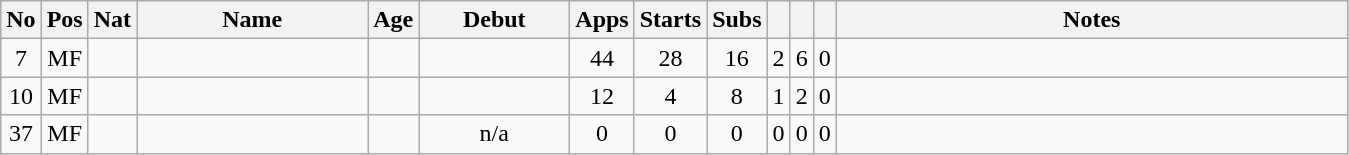<table class="wikitable sortable" style="text-align:center">
<tr>
<th style="text-align:center; width: 6pt;">No</th>
<th style="text-align:center; width: 6pt;">Pos</th>
<th style="text-align:center; width: 6pt;">Nat</th>
<th style="text-align:center; width: 110pt;">Name</th>
<th style="text-align:center; width: 6pt;">Age</th>
<th style="text-align:center; width: 70pt;">Debut</th>
<th style="text-align:center; width: 6pt;">Apps</th>
<th style="text-align:center; width: 6pt;">Starts</th>
<th style="text-align:center; width: 6pt;">Subs</th>
<th style="text-align:center; width: 6pt;"></th>
<th style="text-align:center; width: 6pt;"></th>
<th style="text-align:center; width: 6pt;"></th>
<th style="text-align:center; width: 250pt;">Notes</th>
</tr>
<tr>
<td>7</td>
<td>MF</td>
<td></td>
<td></td>
<td></td>
<td></td>
<td>44</td>
<td>28</td>
<td>16</td>
<td>2</td>
<td>6</td>
<td>0</td>
<td></td>
</tr>
<tr>
<td>10</td>
<td>MF</td>
<td></td>
<td></td>
<td></td>
<td></td>
<td>12</td>
<td>4</td>
<td>8</td>
<td>1</td>
<td>2</td>
<td>0</td>
<td></td>
</tr>
<tr>
<td>37</td>
<td>MF</td>
<td></td>
<td></td>
<td></td>
<td>n/a</td>
<td>0</td>
<td>0</td>
<td>0</td>
<td>0</td>
<td>0</td>
<td>0</td>
</tr>
</table>
